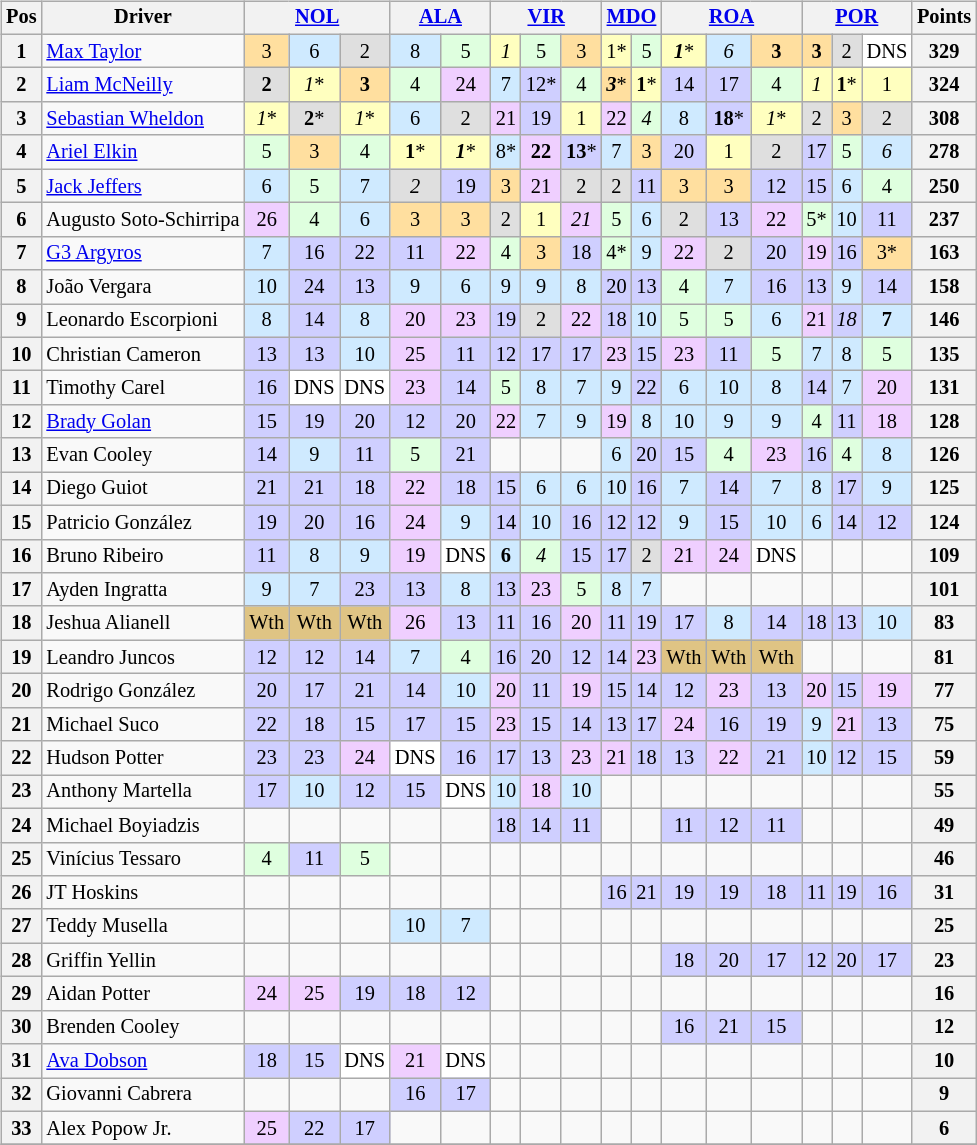<table>
<tr>
<td valign="top"><br><table class="wikitable" style="font-size:85%; text-align:center">
<tr valign="top">
<th valign="middle">Pos</th>
<th valign="middle">Driver</th>
<th colspan="3"><a href='#'>NOL</a></th>
<th colspan="2"><a href='#'>ALA</a></th>
<th colspan="3"><a href='#'>VIR</a></th>
<th colspan="2"><a href='#'>MDO</a></th>
<th colspan="3"><a href='#'>ROA</a></th>
<th colspan="3"><a href='#'>POR</a></th>
<th valign="middle">Points</th>
</tr>
<tr>
<th>1</th>
<td align="left"> <a href='#'>Max Taylor</a></td>
<td style="background:#FFDF9F;">3</td>
<td style="background:#CFEAFF;">6</td>
<td style="background:#DFDFDF;">2</td>
<td style="background:#CFEAFF;">8</td>
<td style="background:#DFFFDF;">5</td>
<td style="background:#FFFFBF;"><em>1</em></td>
<td style="background:#DFFFDF;">5</td>
<td style="background:#FFDF9F;">3</td>
<td style="background:#FFFFBF;">1*</td>
<td style="background:#DFFFDF;">5</td>
<td style="background:#FFFFBF;"><strong><em>1</em></strong>*</td>
<td style="background:#CFEAFF;"><em>6</em></td>
<td style="background:#FFDF9F;"><strong>3</strong></td>
<td style="background:#FFDF9F;"><strong>3</strong></td>
<td style="background:#DFDFDF;">2</td>
<td style="background:#FFFFFF;">DNS</td>
<th>329</th>
</tr>
<tr>
<th>2</th>
<td align="left"> <a href='#'>Liam McNeilly</a></td>
<td style="background:#DFDFDF;"><strong>2</strong></td>
<td style="background:#FFFFBF;"><em>1</em>*</td>
<td style="background:#FFDF9F;"><strong>3</strong></td>
<td style="background:#DFFFDF;">4</td>
<td style="background:#EFCFFF;">24</td>
<td style="background:#CFEAFF;">7</td>
<td style="background:#CFCFFF;">12*</td>
<td style="background:#DFFFDF;">4</td>
<td style="background:#FFDF9F;"><strong><em>3</em></strong>*</td>
<td style="background:#FFFFBF;"><strong>1</strong>*</td>
<td style="background:#CFCFFF;">14</td>
<td style="background:#CFCFFF;">17</td>
<td style="background:#DFFFDF;">4</td>
<td style="background:#FFFFBF;"><em>1</em></td>
<td style="background:#FFFFBF;"><strong>1</strong>*</td>
<td style="background:#FFFFBF;">1</td>
<th>324</th>
</tr>
<tr>
<th>3</th>
<td align="left"> <a href='#'>Sebastian Wheldon</a></td>
<td style="background:#FFFFBF;"><em>1</em>*</td>
<td style="background:#DFDFDF;"><strong>2</strong>*</td>
<td style="background:#FFFFBF;"><em>1</em>*</td>
<td style="background:#CFEAFF;">6</td>
<td style="background:#DFDFDF;">2</td>
<td style="background:#EFCFFF;">21</td>
<td style="background:#CFCFFF;">19</td>
<td style="background:#FFFFBF;">1</td>
<td style="background:#EFCFFF;">22</td>
<td style="background:#DFFFDF;"><em>4</em></td>
<td style="background:#CFEAFF;">8</td>
<td style="background:#CFCFFF;"><strong>18</strong>*</td>
<td style="background:#FFFFBF;"><em>1</em>*</td>
<td style="background:#DFDFDF;">2</td>
<td style="background:#FFDF9F;">3</td>
<td style="background:#DFDFDF;">2</td>
<th>308</th>
</tr>
<tr>
<th>4</th>
<td align="left"> <a href='#'>Ariel Elkin</a></td>
<td style="background:#DFFFDF;">5</td>
<td style="background:#FFDF9F;">3</td>
<td style="background:#DFFFDF;">4</td>
<td style="background:#FFFFBF;"><strong>1</strong>*</td>
<td style="background:#FFFFBF;"><strong><em>1</em></strong>*</td>
<td style="background:#CFEAFF;">8*</td>
<td style="background:#EFCFFF;"><strong>22</strong></td>
<td style="background:#CFCFFF;"><strong>13</strong>*</td>
<td style="background:#CFEAFF;">7</td>
<td style="background:#FFDF9F;">3</td>
<td style="background:#CFCFFF;">20</td>
<td style="background:#FFFFBF;">1</td>
<td style="background:#DFDFDF;">2</td>
<td style="background:#CFCFFF;">17</td>
<td style="background:#DFFFDF;">5</td>
<td style="background:#CFEAFF;"><em>6</em></td>
<th>278</th>
</tr>
<tr>
<th>5</th>
<td align="left"> <a href='#'>Jack Jeffers</a></td>
<td style="background:#CFEAFF;">6</td>
<td style="background:#DFFFDF;">5</td>
<td style="background:#CFEAFF;">7</td>
<td style="background:#DFDFDF;"><em>2</em></td>
<td style="background:#CFCFFF;">19</td>
<td style="background:#FFDF9F;">3</td>
<td style="background:#EFCFFF;">21</td>
<td style="background:#DFDFDF;">2</td>
<td style="background:#DFDFDF;">2</td>
<td style="background:#CFCFFF;">11</td>
<td style="background:#FFDF9F;">3</td>
<td style="background:#FFDF9F;">3</td>
<td style="background:#CFCFFF;">12</td>
<td style="background:#CFCFFF;">15</td>
<td style="background:#CFEAFF;">6</td>
<td style="background:#DFFFDF;">4</td>
<th>250</th>
</tr>
<tr>
<th>6</th>
<td align="left" nowrap> Augusto Soto-Schirripa</td>
<td style="background:#EFCFFF;">26</td>
<td style="background:#DFFFDF;">4</td>
<td style="background:#CFEAFF;">6</td>
<td style="background:#FFDF9F;">3</td>
<td style="background:#FFDF9F;">3</td>
<td style="background:#DFDFDF;">2</td>
<td style="background:#FFFFBF;">1</td>
<td style="background:#EFCFFF;"><em>21</em></td>
<td style="background:#DFFFDF;">5</td>
<td style="background:#CFEAFF;">6</td>
<td style="background:#DFDFDF;">2</td>
<td style="background:#CFCFFF;">13</td>
<td style="background:#EFCFFF;">22</td>
<td style="background:#DFFFDF;">5*</td>
<td style="background:#CFEAFF;">10</td>
<td style="background:#CFCFFF;">11</td>
<th>237</th>
</tr>
<tr>
<th>7</th>
<td align="left"> <a href='#'>G3 Argyros</a></td>
<td style="background:#CFEAFF;">7</td>
<td style="background:#CFCFFF;">16</td>
<td style="background:#CFCFFF;">22</td>
<td style="background:#CFCFFF;">11</td>
<td style="background:#EFCFFF;">22</td>
<td style="background:#DFFFDF;">4</td>
<td style="background:#FFDF9F;">3</td>
<td style="background:#CFCFFF;">18</td>
<td style="background:#DFFFDF;">4*</td>
<td style="background:#CFEAFF;">9</td>
<td style="background:#EFCFFF;">22</td>
<td style="background:#DFDFDF;">2</td>
<td style="background:#CFCFFF;">20</td>
<td style="background:#EFCFFF;">19</td>
<td style="background:#CFCFFF;">16</td>
<td style="background:#FFDF9F;">3*</td>
<th>163</th>
</tr>
<tr>
<th>8</th>
<td align="left"> João Vergara</td>
<td style="background:#CFEAFF;">10</td>
<td style="background:#CFCFFF;">24</td>
<td style="background:#CFCFFF;">13</td>
<td style="background:#CFEAFF;">9</td>
<td style="background:#CFEAFF;">6</td>
<td style="background:#CFEAFF;">9</td>
<td style="background:#CFEAFF;">9</td>
<td style="background:#CFEAFF;">8</td>
<td style="background:#CFCFFF;">20</td>
<td style="background:#CFCFFF;">13</td>
<td style="background:#DFFFDF;">4</td>
<td style="background:#CFEAFF;">7</td>
<td style="background:#CFCFFF;">16</td>
<td style="background:#CFCFFF;">13</td>
<td style="background:#CFEAFF;">9</td>
<td style="background:#CFCFFF;">14</td>
<th>158</th>
</tr>
<tr>
<th>9</th>
<td align="left"> Leonardo Escorpioni</td>
<td style="background:#CFEAFF;">8</td>
<td style="background:#CFCFFF;">14</td>
<td style="background:#CFEAFF;">8</td>
<td style="background:#EFCFFF;">20</td>
<td style="background:#EFCFFF;">23</td>
<td style="background:#CFCFFF;">19</td>
<td style="background:#DFDFDF;">2</td>
<td style="background:#EFCFFF;">22</td>
<td style="background:#CFCFFF;">18</td>
<td style="background:#CFEAFF;">10</td>
<td style="background:#DFFFDF;">5</td>
<td style="background:#DFFFDF;">5</td>
<td style="background:#CFEAFF;">6</td>
<td style="background:#EFCFFF;">21</td>
<td style="background:#CFCFFF;"><em>18</em></td>
<td style="background:#CFEAFF;"><strong>7</strong></td>
<th>146</th>
</tr>
<tr>
<th>10</th>
<td align="left"> Christian Cameron</td>
<td style="background:#CFCFFF;">13</td>
<td style="background:#CFCFFF;">13</td>
<td style="background:#CFEAFF;">10</td>
<td style="background:#EFCFFF;">25</td>
<td style="background:#CFCFFF;">11</td>
<td style="background:#CFCFFF;">12</td>
<td style="background:#CFCFFF;">17</td>
<td style="background:#CFCFFF;">17</td>
<td style="background:#EFCFFF;">23</td>
<td style="background:#CFCFFF;">15</td>
<td style="background:#EFCFFF;">23</td>
<td style="background:#CFCFFF;">11</td>
<td style="background:#DFFFDF;">5</td>
<td style="background:#CFEAFF;">7</td>
<td style="background:#CFEAFF;">8</td>
<td style="background:#DFFFDF;">5</td>
<th>135</th>
</tr>
<tr>
<th>11</th>
<td align="left"> Timothy Carel</td>
<td style="background:#CFCFFF;">16</td>
<td style="background:#FFFFFF;">DNS</td>
<td style="background:#FFFFFF;">DNS</td>
<td style="background:#EFCFFF;">23</td>
<td style="background:#CFCFFF;">14</td>
<td style="background:#DFFFDF;">5</td>
<td style="background:#CFEAFF;">8</td>
<td style="background:#CFEAFF;">7</td>
<td style="background:#CFEAFF;">9</td>
<td style="background:#CFCFFF;">22</td>
<td style="background:#CFEAFF;">6</td>
<td style="background:#CFEAFF;">10</td>
<td style="background:#CFEAFF;">8</td>
<td style="background:#CFCFFF;">14</td>
<td style="background:#CFEAFF;">7</td>
<td style="background:#EFCFFF;">20</td>
<th>131</th>
</tr>
<tr>
<th>12</th>
<td align="left"> <a href='#'>Brady Golan</a></td>
<td style="background:#CFCFFF;">15</td>
<td style="background:#CFCFFF;">19</td>
<td style="background:#CFCFFF;">20</td>
<td style="background:#CFCFFF;">12</td>
<td style="background:#CFCFFF;">20</td>
<td style="background:#EFCFFF;">22</td>
<td style="background:#CFEAFF;">7</td>
<td style="background:#CFEAFF;">9</td>
<td style="background:#EFCFFF;">19</td>
<td style="background:#CFEAFF;">8</td>
<td style="background:#CFEAFF;">10</td>
<td style="background:#CFEAFF;">9</td>
<td style="background:#CFEAFF;">9</td>
<td style="background:#DFFFDF;">4</td>
<td style="background:#CFCFFF;">11</td>
<td style="background:#EFCFFF;">18</td>
<th>128</th>
</tr>
<tr>
<th>13</th>
<td align="left"> Evan Cooley</td>
<td style="background:#CFCFFF;">14</td>
<td style="background:#CFEAFF;">9</td>
<td style="background:#CFCFFF;">11</td>
<td style="background:#DFFFDF;">5</td>
<td style="background:#CFCFFF;">21</td>
<td></td>
<td></td>
<td></td>
<td style="background:#CFEAFF;">6</td>
<td style="background:#CFCFFF;">20</td>
<td style="background:#CFCFFF;">15</td>
<td style="background:#DFFFDF;">4</td>
<td style="background:#EFCFFF;">23</td>
<td style="background:#CFCFFF;">16</td>
<td style="background:#DFFFDF;">4</td>
<td style="background:#CFEAFF;">8</td>
<th>126</th>
</tr>
<tr>
<th>14</th>
<td align="left"> Diego Guiot</td>
<td style="background:#CFCFFF;">21</td>
<td style="background:#CFCFFF;">21</td>
<td style="background:#CFCFFF;">18</td>
<td style="background:#EFCFFF;">22</td>
<td style="background:#CFCFFF;">18</td>
<td style="background:#CFCFFF;">15</td>
<td style="background:#CFEAFF;">6</td>
<td style="background:#CFEAFF;">6</td>
<td style="background:#CFEAFF;">10</td>
<td style="background:#CFCFFF;">16</td>
<td style="background:#CFEAFF;">7</td>
<td style="background:#CFCFFF;">14</td>
<td style="background:#CFEAFF;">7</td>
<td style="background:#CFEAFF;">8</td>
<td style="background:#CFCFFF;">17</td>
<td style="background:#CFEAFF;">9</td>
<th>125</th>
</tr>
<tr>
<th>15</th>
<td align="left"> Patricio González</td>
<td style="background:#CFCFFF;">19</td>
<td style="background:#CFCFFF;">20</td>
<td style="background:#CFCFFF;">16</td>
<td style="background:#EFCFFF;">24</td>
<td style="background:#CFEAFF;">9</td>
<td style="background:#CFCFFF;">14</td>
<td style="background:#CFEAFF;">10</td>
<td style="background:#CFCFFF;">16</td>
<td style="background:#CFCFFF;">12</td>
<td style="background:#CFCFFF;">12</td>
<td style="background:#CFEAFF;">9</td>
<td style="background:#CFCFFF;">15</td>
<td style="background:#CFEAFF;">10</td>
<td style="background:#CFEAFF;">6</td>
<td style="background:#CFCFFF;">14</td>
<td style="background:#CFCFFF;">12</td>
<th>124</th>
</tr>
<tr>
<th>16</th>
<td align="left"> Bruno Ribeiro</td>
<td style="background:#CFCFFF;">11</td>
<td style="background:#CFEAFF;">8</td>
<td style="background:#CFEAFF;">9</td>
<td style="background:#EFCFFF;">19</td>
<td style="background:#FFFFFF;">DNS</td>
<td style="background:#CFEAFF;"><strong>6</strong></td>
<td style="background:#DFFFDF;"><em>4</em></td>
<td style="background:#CFCFFF;">15</td>
<td style="background:#CFCFFF;">17</td>
<td style="background:#DFDFDF;">2</td>
<td style="background:#EFCFFF;">21</td>
<td style="background:#EFCFFF;">24</td>
<td style="background:#FFFFFF;">DNS</td>
<td></td>
<td></td>
<td></td>
<th>109</th>
</tr>
<tr>
<th>17</th>
<td align="left"> Ayden Ingratta</td>
<td style="background:#CFEAFF;">9</td>
<td style="background:#CFEAFF;">7</td>
<td style="background:#CFCFFF;">23</td>
<td style="background:#CFCFFF;">13</td>
<td style="background:#CFEAFF;">8</td>
<td style="background:#CFCFFF;">13</td>
<td style="background:#EFCFFF;">23</td>
<td style="background:#DFFFDF;">5</td>
<td style="background:#CFEAFF;">8</td>
<td style="background:#CFEAFF;">7</td>
<td></td>
<td></td>
<td></td>
<td></td>
<td></td>
<td></td>
<th>101</th>
</tr>
<tr>
<th>18</th>
<td align="left"> Jeshua Alianell</td>
<td style="background:#DFC484;">Wth</td>
<td style="background:#DFC484;">Wth</td>
<td style="background:#DFC484;">Wth</td>
<td style="background:#EFCFFF;">26</td>
<td style="background:#CFCFFF;">13</td>
<td style="background:#CFCFFF;">11</td>
<td style="background:#CFCFFF;">16</td>
<td style="background:#EFCFFF;">20</td>
<td style="background:#CFCFFF;">11</td>
<td style="background:#CFCFFF;">19</td>
<td style="background:#CFCFFF;">17</td>
<td style="background:#CFEAFF;">8</td>
<td style="background:#CFCFFF;">14</td>
<td style="background:#CFCFFF;">18</td>
<td style="background:#CFCFFF;">13</td>
<td style="background:#CFEAFF;">10</td>
<th>83</th>
</tr>
<tr>
<th>19</th>
<td align="left"> Leandro Juncos</td>
<td style="background:#CFCFFF;">12</td>
<td style="background:#CFCFFF;">12</td>
<td style="background:#CFCFFF;">14</td>
<td style="background:#CFEAFF;">7</td>
<td style="background:#DFFFDF;">4</td>
<td style="background:#CFCFFF;">16</td>
<td style="background:#CFCFFF;">20</td>
<td style="background:#CFCFFF;">12</td>
<td style="background:#CFCFFF;">14</td>
<td style="background:#EFCFFF;">23</td>
<td style="background:#DFC484;">Wth</td>
<td style="background:#DFC484;">Wth</td>
<td style="background:#DFC484;">Wth</td>
<td></td>
<td></td>
<td></td>
<th>81</th>
</tr>
<tr>
<th>20</th>
<td align="left"> Rodrigo González</td>
<td style="background:#CFCFFF;">20</td>
<td style="background:#CFCFFF;">17</td>
<td style="background:#CFCFFF;">21</td>
<td style="background:#CFCFFF;">14</td>
<td style="background:#CFEAFF;">10</td>
<td style="background:#EFCFFF;">20</td>
<td style="background:#CFCFFF;">11</td>
<td style="background:#EFCFFF;">19</td>
<td style="background:#CFCFFF;">15</td>
<td style="background:#CFCFFF;">14</td>
<td style="background:#CFCFFF;">12</td>
<td style="background:#EFCFFF;">23</td>
<td style="background:#CFCFFF;">13</td>
<td style="background:#EFCFFF;">20</td>
<td style="background:#CFCFFF;">15</td>
<td style="background:#EFCFFF;">19</td>
<th>77</th>
</tr>
<tr>
<th>21</th>
<td align="left"> Michael Suco</td>
<td style="background:#CFCFFF;">22</td>
<td style="background:#CFCFFF;">18</td>
<td style="background:#CFCFFF;">15</td>
<td style="background:#CFCFFF;">17</td>
<td style="background:#CFCFFF;">15</td>
<td style="background:#EFCFFF;">23</td>
<td style="background:#CFCFFF;">15</td>
<td style="background:#CFCFFF;">14</td>
<td style="background:#CFCFFF;">13</td>
<td style="background:#CFCFFF;">17</td>
<td style="background:#EFCFFF;">24</td>
<td style="background:#CFCFFF;">16</td>
<td style="background:#CFCFFF;">19</td>
<td style="background:#CFEAFF;">9</td>
<td style="background:#EFCFFF;">21</td>
<td style="background:#CFCFFF;">13</td>
<th>75</th>
</tr>
<tr>
<th>22</th>
<td align="left"> Hudson Potter</td>
<td style="background:#CFCFFF;">23</td>
<td style="background:#CFCFFF;">23</td>
<td style="background:#EFCFFF;">24</td>
<td style="background:#FFFFFF;">DNS</td>
<td style="background:#CFCFFF;">16</td>
<td style="background:#CFCFFF;">17</td>
<td style="background:#CFCFFF;">13</td>
<td style="background:#EFCFFF;">23</td>
<td style="background:#EFCFFF;">21</td>
<td style="background:#CFCFFF;">18</td>
<td style="background:#CFCFFF;">13</td>
<td style="background:#EFCFFF;">22</td>
<td style="background:#CFCFFF;">21</td>
<td style="background:#CFEAFF;">10</td>
<td style="background:#CFCFFF;">12</td>
<td style="background:#CFCFFF;">15</td>
<th>59</th>
</tr>
<tr>
<th>23</th>
<td align="left"> Anthony Martella</td>
<td style="background:#CFCFFF;">17</td>
<td style="background:#CFEAFF;">10</td>
<td style="background:#CFCFFF;">12</td>
<td style="background:#CFCFFF;">15</td>
<td style="background:#FFFFFF;">DNS</td>
<td style="background:#CFEAFF;">10</td>
<td style="background:#EFCFFF;">18</td>
<td style="background:#CFEAFF;">10</td>
<td></td>
<td></td>
<td></td>
<td></td>
<td></td>
<td></td>
<td></td>
<td></td>
<th>55</th>
</tr>
<tr>
<th>24</th>
<td align="left"> Michael Boyiadzis</td>
<td></td>
<td></td>
<td></td>
<td></td>
<td></td>
<td style="background:#CFCFFF;">18</td>
<td style="background:#CFCFFF;">14</td>
<td style="background:#CFCFFF;">11</td>
<td></td>
<td></td>
<td style="background:#CFCFFF;">11</td>
<td style="background:#CFCFFF;">12</td>
<td style="background:#CFCFFF;">11</td>
<td></td>
<td></td>
<td></td>
<th>49</th>
</tr>
<tr>
<th>25</th>
<td align="left"> Vinícius Tessaro</td>
<td style="background:#DFFFDF;">4</td>
<td style="background:#CFCFFF;">11</td>
<td style="background:#DFFFDF;">5</td>
<td></td>
<td></td>
<td></td>
<td></td>
<td></td>
<td></td>
<td></td>
<td></td>
<td></td>
<td></td>
<td></td>
<td></td>
<td></td>
<th>46</th>
</tr>
<tr>
<th>26</th>
<td align="left"> JT Hoskins</td>
<td></td>
<td></td>
<td></td>
<td></td>
<td></td>
<td></td>
<td></td>
<td></td>
<td style="background:#CFCFFF;">16</td>
<td style="background:#CFCFFF;">21</td>
<td style="background:#CFCFFF;">19</td>
<td style="background:#CFCFFF;">19</td>
<td style="background:#CFCFFF;">18</td>
<td style="background:#CFCFFF;">11</td>
<td style="background:#CFCFFF;">19</td>
<td style="background:#CFCFFF;">16</td>
<th>31</th>
</tr>
<tr>
<th>27</th>
<td align="left"> Teddy Musella</td>
<td></td>
<td></td>
<td></td>
<td style="background:#CFEAFF;">10</td>
<td style="background:#CFEAFF;">7</td>
<td></td>
<td></td>
<td></td>
<td></td>
<td></td>
<td></td>
<td></td>
<td></td>
<td></td>
<td></td>
<td></td>
<th>25</th>
</tr>
<tr>
<th>28</th>
<td align="left"> Griffin Yellin</td>
<td></td>
<td></td>
<td></td>
<td></td>
<td></td>
<td></td>
<td></td>
<td></td>
<td></td>
<td></td>
<td style="background:#CFCFFF;">18</td>
<td style="background:#CFCFFF;">20</td>
<td style="background:#CFCFFF;">17</td>
<td style="background:#CFCFFF;">12</td>
<td style="background:#CFCFFF;">20</td>
<td style="background:#CFCFFF;">17</td>
<th>23</th>
</tr>
<tr>
<th>29</th>
<td align="left"> Aidan Potter</td>
<td style="background:#EFCFFF;">24</td>
<td style="background:#EFCFFF;">25</td>
<td style="background:#CFCFFF;">19</td>
<td style="background:#CFCFFF;">18</td>
<td style="background:#CFCFFF;">12</td>
<td></td>
<td></td>
<td></td>
<td></td>
<td></td>
<td></td>
<td></td>
<td></td>
<td></td>
<td></td>
<td></td>
<th>16</th>
</tr>
<tr>
<th>30</th>
<td align="left"> Brenden Cooley</td>
<td></td>
<td></td>
<td></td>
<td></td>
<td></td>
<td></td>
<td></td>
<td></td>
<td></td>
<td></td>
<td style="background:#CFCFFF;">16</td>
<td style="background:#CFCFFF;">21</td>
<td style="background:#CFCFFF;">15</td>
<td></td>
<td></td>
<td></td>
<th>12</th>
</tr>
<tr>
<th>31</th>
<td align="left"> <a href='#'>Ava Dobson</a></td>
<td style="background:#CFCFFF;">18</td>
<td style="background:#CFCFFF;">15</td>
<td style="background:#FFFFFF;">DNS</td>
<td style="background:#EFCFFF;">21</td>
<td style="background:#FFFFFF;">DNS</td>
<td></td>
<td></td>
<td></td>
<td></td>
<td></td>
<td></td>
<td></td>
<td></td>
<td></td>
<td></td>
<td></td>
<th>10</th>
</tr>
<tr>
<th>32</th>
<td align="left"> Giovanni Cabrera</td>
<td></td>
<td></td>
<td></td>
<td style="background:#CFCFFF;">16</td>
<td style="background:#CFCFFF;">17</td>
<td></td>
<td></td>
<td></td>
<td></td>
<td></td>
<td></td>
<td></td>
<td></td>
<td></td>
<td></td>
<td></td>
<th>9</th>
</tr>
<tr>
<th>33</th>
<td align="left"> Alex Popow Jr.</td>
<td style="background:#EFCFFF;">25</td>
<td style="background:#CFCFFF;">22</td>
<td style="background:#CFCFFF;">17</td>
<td></td>
<td></td>
<td></td>
<td></td>
<td></td>
<td></td>
<td></td>
<td></td>
<td></td>
<td></td>
<td></td>
<td></td>
<td></td>
<th>6</th>
</tr>
<tr>
</tr>
</table>
</td>
</tr>
</table>
